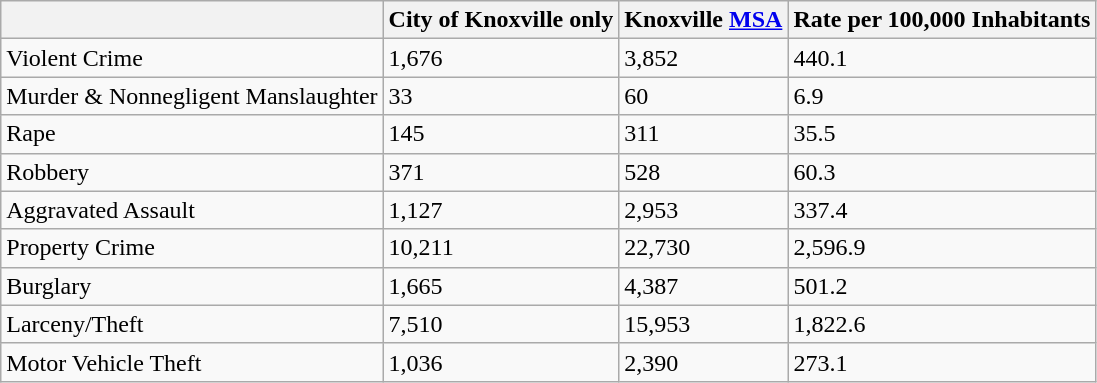<table class="wikitable">
<tr>
<th></th>
<th>City of Knoxville only</th>
<th>Knoxville <a href='#'>MSA</a></th>
<th>Rate per 100,000 Inhabitants</th>
</tr>
<tr>
<td>Violent Crime</td>
<td>1,676</td>
<td>3,852</td>
<td>440.1</td>
</tr>
<tr>
<td>Murder & Nonnegligent Manslaughter</td>
<td>33</td>
<td>60</td>
<td>6.9</td>
</tr>
<tr>
<td>Rape</td>
<td>145</td>
<td>311</td>
<td>35.5</td>
</tr>
<tr>
<td>Robbery</td>
<td>371</td>
<td>528</td>
<td>60.3</td>
</tr>
<tr>
<td>Aggravated Assault</td>
<td>1,127</td>
<td>2,953</td>
<td>337.4</td>
</tr>
<tr>
<td>Property Crime</td>
<td>10,211</td>
<td>22,730</td>
<td>2,596.9</td>
</tr>
<tr>
<td>Burglary</td>
<td>1,665</td>
<td>4,387</td>
<td>501.2</td>
</tr>
<tr>
<td>Larceny/Theft</td>
<td>7,510</td>
<td>15,953</td>
<td>1,822.6</td>
</tr>
<tr>
<td>Motor Vehicle Theft</td>
<td>1,036</td>
<td>2,390</td>
<td>273.1</td>
</tr>
</table>
